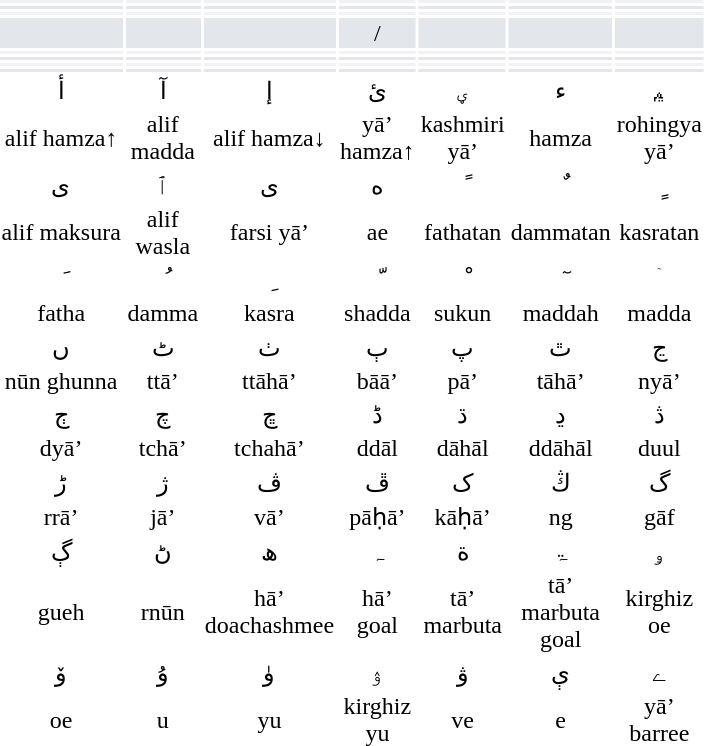<table class="floatright" style="text-align:center;">
<tr style="background:#F1F2F5;font-size:180%;">
<td></td>
<td></td>
<td></td>
<td></td>
<td></td>
<td></td>
<td></td>
</tr>
<tr style="background:#E3E6EB;">
<td></td>
<td></td>
<td></td>
<td></td>
<td></td>
<td></td>
<td></td>
</tr>
<tr style="background:#F1F2F5;font-size:180%;">
<td></td>
<td></td>
<td></td>
<td></td>
<td></td>
<td></td>
<td></td>
</tr>
<tr style="background:#E3E6EB;">
<td></td>
<td></td>
<td></td>
<td> / <br> </td>
<td></td>
<td></td>
<td></td>
</tr>
<tr style="background:#F1F2F5;font-size:180%;">
<td></td>
<td></td>
<td></td>
<td></td>
<td></td>
<td></td>
<td></td>
</tr>
<tr style="background:#E3E6EB;">
<td></td>
<td></td>
<td></td>
<td></td>
<td></td>
<td></td>
<td></td>
</tr>
<tr style="background:#F1F2F5;font-size:180%;">
<td></td>
<td></td>
<td></td>
<td></td>
<td></td>
<td></td>
<td></td>
</tr>
<tr style="background:#E3E6EB;">
<td></td>
<td style="width: 3em;"></td>
<td style="width: 3em;"></td>
<td style="width: 3em;"></td>
<td style="width: 3em;"></td>
<td style="width: 3em;"></td>
<td style="width: 3em;"></td>
</tr>
<tr>
<td>أ</td>
<td>آ</td>
<td>إ</td>
<td>ئ</td>
<td>ؠ</td>
<td>ء</td>
<td>ࢬ</td>
</tr>
<tr>
<td>alif hamza↑</td>
<td>alif madda</td>
<td>alif hamza↓</td>
<td>yā’ hamza↑</td>
<td>kashmiri yā’</td>
<td>hamza</td>
<td>rohingya yā’</td>
</tr>
<tr>
<td>ى</td>
<td>ٱ</td>
<td>ی</td>
<td>ە</td>
<td>ً</td>
<td>ٌ</td>
<td>ٍ</td>
</tr>
<tr>
<td>alif maksura</td>
<td>alif wasla</td>
<td>farsi yā’</td>
<td>ae</td>
<td>fathatan</td>
<td>dammatan</td>
<td>kasratan</td>
</tr>
<tr>
<td>َ</td>
<td>ُ</td>
<td>ِ</td>
<td>ّ</td>
<td>ْ</td>
<td>ٓ</td>
<td>ۤ</td>
</tr>
<tr>
<td>fatha</td>
<td>damma</td>
<td>kasra</td>
<td>shadda</td>
<td>sukun</td>
<td>maddah</td>
<td>madda</td>
</tr>
<tr>
<td>ں</td>
<td>ٹ</td>
<td>ٺ</td>
<td>ٻ</td>
<td>پ</td>
<td>ٿ</td>
<td>ڃ</td>
</tr>
<tr>
<td>nūn ghunna</td>
<td>ttā’</td>
<td>ttāhā’</td>
<td>bāā’</td>
<td>pā’</td>
<td>tāhā’</td>
<td>nyā’</td>
</tr>
<tr>
<td>ڄ</td>
<td>چ</td>
<td>ڇ</td>
<td>ڈ</td>
<td>ڌ</td>
<td>ڍ</td>
<td>ڎ</td>
</tr>
<tr>
<td>dyā’</td>
<td>tchā’</td>
<td>tchahā’</td>
<td>ddāl</td>
<td>dāhāl</td>
<td>ddāhāl</td>
<td>duul</td>
</tr>
<tr>
<td>ڑ</td>
<td>ژ</td>
<td>ڤ</td>
<td>ڦ</td>
<td>ک</td>
<td>ڭ</td>
<td>گ</td>
</tr>
<tr>
<td>rrā’</td>
<td>jā’</td>
<td>vā’</td>
<td>pāḥā’</td>
<td>kāḥā’</td>
<td>ng</td>
<td>gāf</td>
</tr>
<tr>
<td>ڳ</td>
<td>ڻ</td>
<td>ھ</td>
<td>ہ</td>
<td>ة</td>
<td>ۃ</td>
<td>ۅ</td>
</tr>
<tr>
<td>gueh</td>
<td>rnūn</td>
<td>hā’ doachashmee</td>
<td>hā’ goal</td>
<td>tā’ marbuta</td>
<td>tā’ marbuta goal</td>
<td>kirghiz oe</td>
</tr>
<tr>
<td>ۆ</td>
<td>ۇ</td>
<td>ۈ</td>
<td>ۉ</td>
<td>ۋ</td>
<td>ې</td>
<td>ے</td>
</tr>
<tr>
<td>oe</td>
<td>u</td>
<td>yu</td>
<td>kirghiz yu</td>
<td>ve</td>
<td>e</td>
<td>yā’ barree</td>
</tr>
<tr>
<td colspan=7><big></big></td>
</tr>
<tr>
</tr>
</table>
